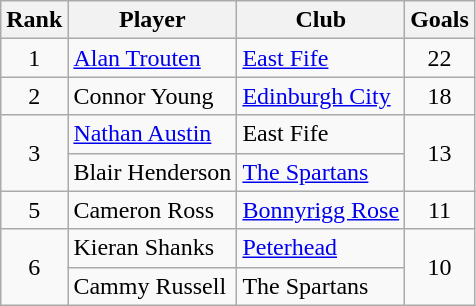<table class="wikitable" style="text-align:center">
<tr>
<th>Rank</th>
<th>Player</th>
<th>Club</th>
<th>Goals</th>
</tr>
<tr>
<td>1</td>
<td align="left"> <a href='#'>Alan Trouten</a></td>
<td align="left"><a href='#'>East Fife</a></td>
<td>22</td>
</tr>
<tr>
<td>2</td>
<td align="left"> Connor Young</td>
<td align="left"><a href='#'>Edinburgh City</a></td>
<td>18</td>
</tr>
<tr>
<td rowspan="2">3</td>
<td align="left"> <a href='#'>Nathan Austin</a></td>
<td align="left">East Fife</td>
<td rowspan="2">13</td>
</tr>
<tr>
<td align="left"> Blair Henderson</td>
<td align="left"><a href='#'>The Spartans</a></td>
</tr>
<tr>
<td>5</td>
<td align="left"> Cameron Ross</td>
<td align="left"><a href='#'>Bonnyrigg Rose</a></td>
<td>11</td>
</tr>
<tr>
<td rowspan="2">6</td>
<td align="left"> Kieran Shanks</td>
<td align="left"><a href='#'>Peterhead</a></td>
<td rowspan="2">10</td>
</tr>
<tr>
<td align="left"> Cammy Russell</td>
<td align="left">The Spartans</td>
</tr>
</table>
